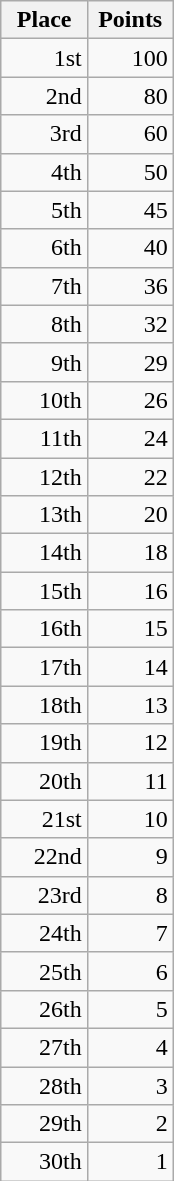<table class="wikitable" style="float:right;margin-left:1em;margin-top:2em;">
<tr>
<th width="50">Place</th>
<th width="50">Points</th>
</tr>
<tr align="right">
<td>1st</td>
<td>100</td>
</tr>
<tr align="right">
<td>2nd</td>
<td>80</td>
</tr>
<tr align="right">
<td>3rd</td>
<td>60</td>
</tr>
<tr align="right">
<td>4th</td>
<td>50</td>
</tr>
<tr align="right">
<td>5th</td>
<td>45</td>
</tr>
<tr align="right">
<td>6th</td>
<td>40</td>
</tr>
<tr align="right">
<td>7th</td>
<td>36</td>
</tr>
<tr align="right">
<td>8th</td>
<td>32</td>
</tr>
<tr align="right">
<td>9th</td>
<td>29</td>
</tr>
<tr align="right">
<td>10th</td>
<td>26</td>
</tr>
<tr align="right">
<td>11th</td>
<td>24</td>
</tr>
<tr align="right">
<td>12th</td>
<td>22</td>
</tr>
<tr align="right">
<td>13th</td>
<td>20</td>
</tr>
<tr align="right">
<td>14th</td>
<td>18</td>
</tr>
<tr align="right">
<td>15th</td>
<td>16</td>
</tr>
<tr align="right">
<td>16th</td>
<td>15</td>
</tr>
<tr align="right">
<td>17th</td>
<td>14</td>
</tr>
<tr align="right">
<td>18th</td>
<td>13</td>
</tr>
<tr align="right">
<td>19th</td>
<td>12</td>
</tr>
<tr align="right">
<td>20th</td>
<td>11</td>
</tr>
<tr align="right">
<td>21st</td>
<td>10</td>
</tr>
<tr align="right">
<td>22nd</td>
<td>9</td>
</tr>
<tr align="right">
<td>23rd</td>
<td>8</td>
</tr>
<tr align="right">
<td>24th</td>
<td>7</td>
</tr>
<tr align="right">
<td>25th</td>
<td>6</td>
</tr>
<tr align="right">
<td>26th</td>
<td>5</td>
</tr>
<tr align="right">
<td>27th</td>
<td>4</td>
</tr>
<tr align="right">
<td>28th</td>
<td>3</td>
</tr>
<tr align="right">
<td>29th</td>
<td>2</td>
</tr>
<tr align="right">
<td>30th</td>
<td>1</td>
</tr>
</table>
